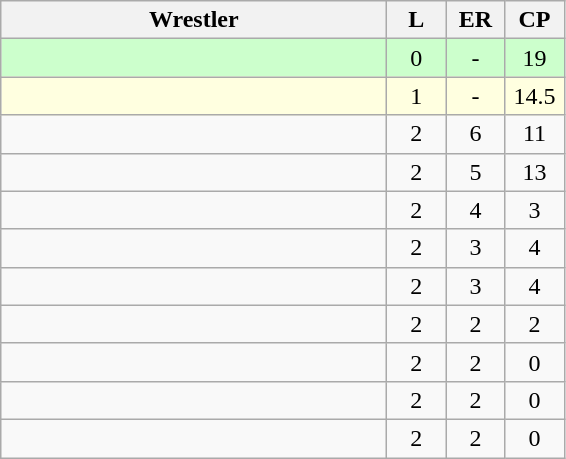<table class="wikitable" style="text-align: center;" |>
<tr>
<th width="250">Wrestler</th>
<th width="32">L</th>
<th width="32">ER</th>
<th width="32">CP</th>
</tr>
<tr bgcolor="ccffcc">
<td style="text-align:left;"></td>
<td>0</td>
<td>-</td>
<td>19</td>
</tr>
<tr bgcolor="lightyellow">
<td style="text-align:left;"></td>
<td>1</td>
<td>-</td>
<td>14.5</td>
</tr>
<tr>
<td style="text-align:left;"></td>
<td>2</td>
<td>6</td>
<td>11</td>
</tr>
<tr>
<td style="text-align:left;"></td>
<td>2</td>
<td>5</td>
<td>13</td>
</tr>
<tr>
<td style="text-align:left;"></td>
<td>2</td>
<td>4</td>
<td>3</td>
</tr>
<tr>
<td style="text-align:left;"></td>
<td>2</td>
<td>3</td>
<td>4</td>
</tr>
<tr>
<td style="text-align:left;"></td>
<td>2</td>
<td>3</td>
<td>4</td>
</tr>
<tr>
<td style="text-align:left;"></td>
<td>2</td>
<td>2</td>
<td>2</td>
</tr>
<tr>
<td style="text-align:left;"></td>
<td>2</td>
<td>2</td>
<td>0</td>
</tr>
<tr>
<td style="text-align:left;"></td>
<td>2</td>
<td>2</td>
<td>0</td>
</tr>
<tr>
<td style="text-align:left;"></td>
<td>2</td>
<td>2</td>
<td>0</td>
</tr>
</table>
